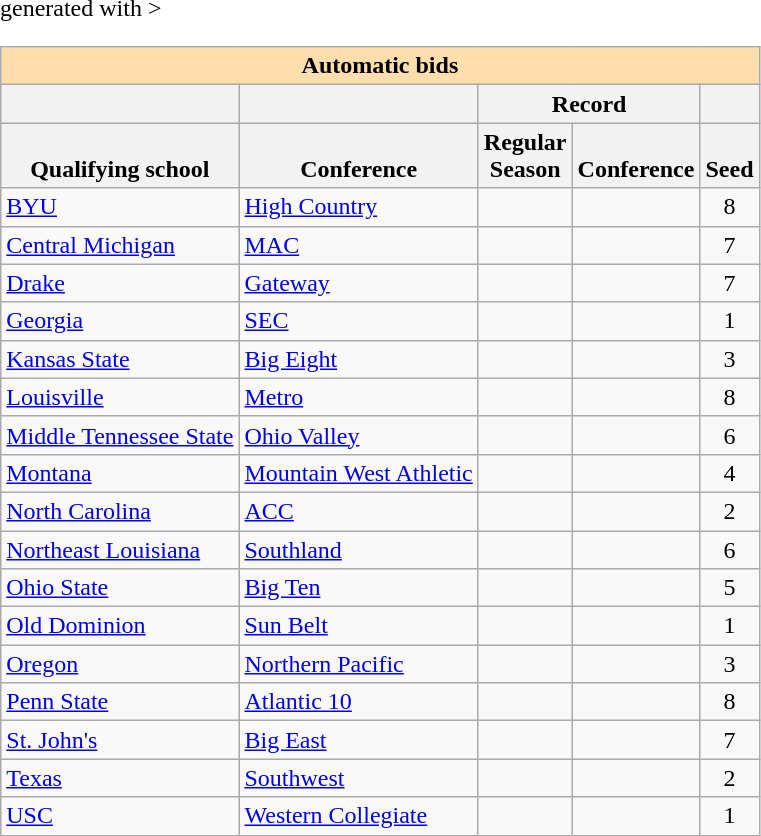<table class="wikitable sortable" <hiddentext>generated with   >
<tr>
<th style="background-color:#FFdead;font-weight:bold"   align="center" valign="bottom"  width="171" colspan="5" height="13">Automatic  bids</th>
</tr>
<tr>
<th height="13"    valign="bottom"> </th>
<th valign="bottom"> </th>
<th style="font-weight:bold"   colspan="2" align="center"  valign="bottom">Record</th>
<th valign="bottom"> </th>
</tr>
<tr style="font-weight:bold"   valign="bottom">
<th height="13">Qualifying school</th>
<th>Conference</th>
<th>Regular<br> Season</th>
<th>Conference</th>
<th>Seed</th>
</tr>
<tr>
<td height="13"  valign="bottom"><a href='#'>BYU</a></td>
<td valign="bottom"><a href='#'>High Country</a></td>
<td align="center"  valign="bottom"></td>
<td align="center"  valign="bottom"></td>
<td align="center"  valign="bottom">8</td>
</tr>
<tr>
<td height="13"  valign="bottom"><a href='#'>Central Michigan</a></td>
<td valign="bottom"><a href='#'>MAC</a></td>
<td align="center"  valign="bottom"></td>
<td align="center"  valign="bottom"></td>
<td align="center"  valign="bottom">7</td>
</tr>
<tr>
<td height="13"  valign="bottom"><a href='#'>Drake</a></td>
<td valign="bottom"><a href='#'>Gateway</a></td>
<td align="center"  valign="bottom"></td>
<td align="center"  valign="bottom"></td>
<td align="center"  valign="bottom">7</td>
</tr>
<tr>
<td height="13"  valign="bottom"><a href='#'>Georgia</a></td>
<td valign="bottom"><a href='#'>SEC</a></td>
<td align="center"  valign="bottom"></td>
<td align="center"  valign="bottom"></td>
<td align="center"  valign="bottom">1</td>
</tr>
<tr>
<td height="13"  valign="bottom"><a href='#'>Kansas State</a></td>
<td valign="bottom"><a href='#'>Big Eight</a></td>
<td align="center"  valign="bottom"></td>
<td align="center"  valign="bottom"></td>
<td align="center"  valign="bottom">3</td>
</tr>
<tr>
<td height="13"  valign="bottom"><a href='#'>Louisville</a></td>
<td valign="bottom"><a href='#'>Metro</a></td>
<td align="center"  valign="bottom"></td>
<td align="center"  valign="bottom"></td>
<td align="center"  valign="bottom">8</td>
</tr>
<tr>
<td height="13"  valign="bottom"><a href='#'>Middle Tennessee State</a></td>
<td valign="bottom"><a href='#'>Ohio Valley</a></td>
<td align="center"  valign="bottom"></td>
<td align="center"  valign="bottom"></td>
<td align="center"  valign="bottom">6</td>
</tr>
<tr>
<td height="13"  valign="bottom"><a href='#'>Montana</a></td>
<td valign="bottom"><a href='#'>Mountain West Athletic</a></td>
<td align="center"  valign="bottom"></td>
<td align="center"  valign="bottom"></td>
<td align="center"  valign="bottom">4</td>
</tr>
<tr>
<td height="13"  valign="bottom"><a href='#'>North Carolina</a></td>
<td valign="bottom"><a href='#'>ACC</a></td>
<td align="center"  valign="bottom"></td>
<td align="center"  valign="bottom"></td>
<td align="center"  valign="bottom">2</td>
</tr>
<tr>
<td height="13"  valign="bottom"><a href='#'>Northeast Louisiana</a></td>
<td valign="bottom"><a href='#'>Southland</a></td>
<td align="center"  valign="bottom"></td>
<td align="center"  valign="bottom"></td>
<td align="center"  valign="bottom">6</td>
</tr>
<tr>
<td height="13"  valign="bottom"><a href='#'>Ohio State</a></td>
<td valign="bottom"><a href='#'>Big Ten</a></td>
<td align="center"  valign="bottom"></td>
<td align="center"  valign="bottom"></td>
<td align="center"  valign="bottom">5</td>
</tr>
<tr>
<td height="13"  valign="bottom"><a href='#'>Old Dominion</a></td>
<td valign="bottom"><a href='#'>Sun Belt</a></td>
<td align="center"  valign="bottom"></td>
<td align="center"  valign="bottom"></td>
<td align="center"  valign="bottom">1</td>
</tr>
<tr>
<td height="13"  valign="bottom"><a href='#'>Oregon</a></td>
<td valign="bottom"><a href='#'>Northern Pacific</a></td>
<td align="center"  valign="bottom"></td>
<td align="center"  valign="bottom"></td>
<td align="center"  valign="bottom">3</td>
</tr>
<tr>
<td height="13"  valign="bottom"><a href='#'>Penn State</a></td>
<td valign="bottom"><a href='#'>Atlantic 10</a></td>
<td align="center"  valign="bottom"></td>
<td align="center"  valign="bottom"></td>
<td align="center"  valign="bottom">8</td>
</tr>
<tr>
<td height="13"  valign="bottom"><a href='#'>St. John's</a></td>
<td valign="bottom"><a href='#'>Big East</a></td>
<td align="center"  valign="bottom"></td>
<td align="center"  valign="bottom"></td>
<td align="center"  valign="bottom">7</td>
</tr>
<tr>
<td height="13"  valign="bottom"><a href='#'>Texas</a></td>
<td valign="bottom"><a href='#'>Southwest</a></td>
<td align="center"  valign="bottom"></td>
<td align="center"  valign="bottom"></td>
<td align="center"  valign="bottom">2</td>
</tr>
<tr>
<td height="13"  valign="bottom"><a href='#'>USC</a></td>
<td valign="bottom"><a href='#'>Western Collegiate</a></td>
<td align="center"  valign="bottom"></td>
<td align="center"  valign="bottom"></td>
<td align="center"  valign="bottom">1</td>
</tr>
</table>
